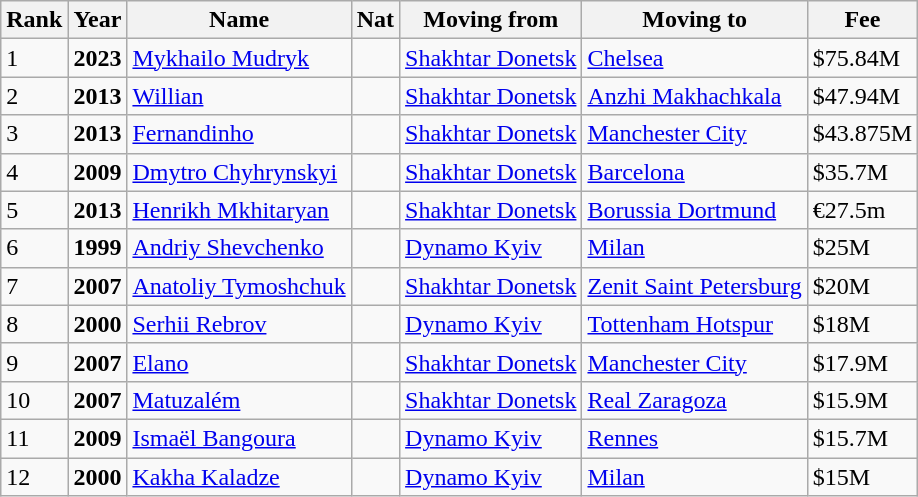<table class="wikitable">
<tr>
<th>Rank</th>
<th>Year</th>
<th>Name</th>
<th>Nat</th>
<th>Moving from</th>
<th>Moving to</th>
<th>Fee</th>
</tr>
<tr>
<td>1</td>
<td><strong>2023</strong></td>
<td><a href='#'>Mykhailo Mudryk</a></td>
<td></td>
<td><a href='#'>Shakhtar Donetsk</a></td>
<td><a href='#'>Chelsea</a></td>
<td>$75.84M </td>
</tr>
<tr>
<td>2</td>
<td><strong>2013</strong></td>
<td><a href='#'>Willian</a></td>
<td></td>
<td><a href='#'>Shakhtar Donetsk</a></td>
<td><a href='#'>Anzhi Makhachkala</a></td>
<td>$47.94M </td>
</tr>
<tr>
<td>3</td>
<td><strong>2013</strong></td>
<td><a href='#'>Fernandinho</a></td>
<td></td>
<td><a href='#'>Shakhtar Donetsk</a></td>
<td><a href='#'>Manchester City</a></td>
<td>$43.875M </td>
</tr>
<tr>
<td>4</td>
<td><strong>2009</strong></td>
<td><a href='#'>Dmytro Chyhrynskyi</a></td>
<td></td>
<td><a href='#'>Shakhtar Donetsk</a></td>
<td><a href='#'>Barcelona</a></td>
<td>$35.7M </td>
</tr>
<tr>
<td>5</td>
<td><strong>2013</strong></td>
<td><a href='#'>Henrikh Mkhitaryan</a></td>
<td></td>
<td><a href='#'>Shakhtar Donetsk</a></td>
<td><a href='#'>Borussia Dortmund</a></td>
<td>€27.5m</td>
</tr>
<tr>
<td>6</td>
<td><strong>1999</strong></td>
<td><a href='#'>Andriy Shevchenko</a></td>
<td></td>
<td><a href='#'>Dynamo Kyiv</a></td>
<td><a href='#'>Milan</a></td>
<td>$25M </td>
</tr>
<tr>
<td>7</td>
<td><strong>2007</strong></td>
<td><a href='#'>Anatoliy Tymoshchuk</a></td>
<td></td>
<td><a href='#'>Shakhtar Donetsk</a></td>
<td><a href='#'>Zenit Saint Petersburg</a></td>
<td>$20M </td>
</tr>
<tr>
<td>8</td>
<td><strong>2000</strong></td>
<td><a href='#'>Serhii Rebrov</a></td>
<td></td>
<td><a href='#'>Dynamo Kyiv</a></td>
<td><a href='#'>Tottenham Hotspur</a></td>
<td>$18M </td>
</tr>
<tr>
<td>9</td>
<td><strong>2007</strong></td>
<td><a href='#'>Elano</a></td>
<td></td>
<td><a href='#'>Shakhtar Donetsk</a></td>
<td><a href='#'>Manchester City</a></td>
<td>$17.9M </td>
</tr>
<tr>
<td>10</td>
<td><strong>2007</strong></td>
<td><a href='#'>Matuzalém</a></td>
<td></td>
<td><a href='#'>Shakhtar Donetsk</a></td>
<td><a href='#'>Real Zaragoza</a></td>
<td>$15.9M </td>
</tr>
<tr>
<td>11</td>
<td><strong>2009</strong></td>
<td><a href='#'>Ismaël Bangoura</a></td>
<td></td>
<td><a href='#'>Dynamo Kyiv</a></td>
<td><a href='#'>Rennes</a></td>
<td>$15.7M </td>
</tr>
<tr>
<td>12</td>
<td><strong>2000</strong></td>
<td><a href='#'>Kakha Kaladze</a></td>
<td></td>
<td><a href='#'>Dynamo Kyiv</a></td>
<td><a href='#'>Milan</a></td>
<td>$15M </td>
</tr>
</table>
